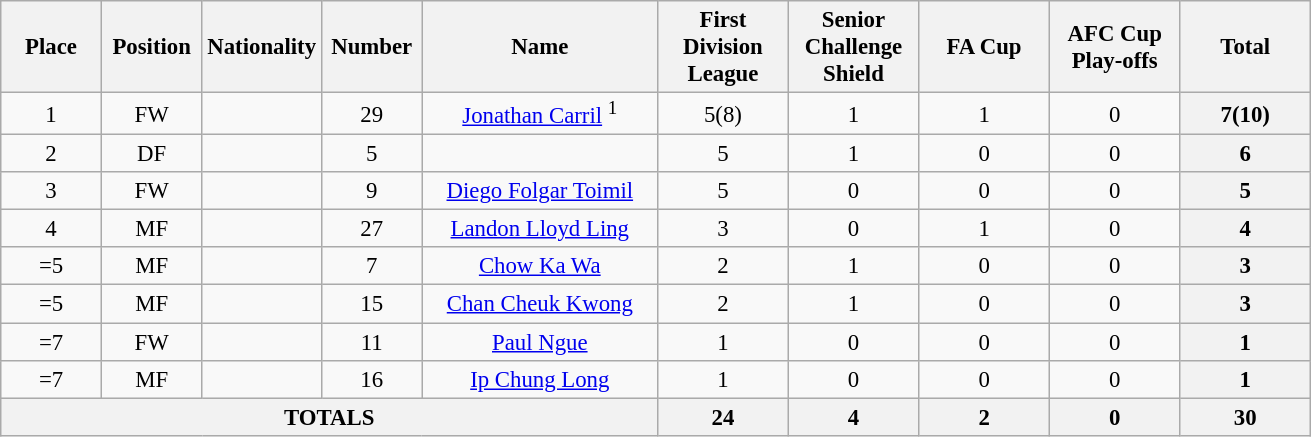<table class="wikitable" style="font-size: 95%; text-align: center;">
<tr>
<th width=60>Place</th>
<th width=60>Position</th>
<th width=60>Nationality</th>
<th width=60>Number</th>
<th width=150>Name</th>
<th width=80>First Division League</th>
<th width=80>Senior Challenge Shield</th>
<th width=80>FA Cup</th>
<th width=80>AFC Cup<br>Play-offs</th>
<th width=80><strong>Total</strong></th>
</tr>
<tr>
<td>1</td>
<td>FW</td>
<td></td>
<td>29</td>
<td><a href='#'>Jonathan Carril</a> <sup>1</sup></td>
<td>5(8)</td>
<td>1</td>
<td>1</td>
<td>0</td>
<th>7(10)</th>
</tr>
<tr>
<td>2</td>
<td>DF</td>
<td></td>
<td>5</td>
<td></td>
<td>5</td>
<td>1</td>
<td>0</td>
<td>0</td>
<th>6</th>
</tr>
<tr>
<td>3</td>
<td>FW</td>
<td></td>
<td>9</td>
<td><a href='#'>Diego Folgar Toimil</a></td>
<td>5</td>
<td>0</td>
<td>0</td>
<td>0</td>
<th>5</th>
</tr>
<tr>
<td>4</td>
<td>MF</td>
<td></td>
<td>27</td>
<td><a href='#'>Landon Lloyd Ling</a></td>
<td>3</td>
<td>0</td>
<td>1</td>
<td>0</td>
<th>4</th>
</tr>
<tr>
<td>=5</td>
<td>MF</td>
<td></td>
<td>7</td>
<td><a href='#'>Chow Ka Wa</a></td>
<td>2</td>
<td>1</td>
<td>0</td>
<td>0</td>
<th>3</th>
</tr>
<tr>
<td>=5</td>
<td>MF</td>
<td></td>
<td>15</td>
<td><a href='#'>Chan Cheuk Kwong</a></td>
<td>2</td>
<td>1</td>
<td>0</td>
<td>0</td>
<th>3</th>
</tr>
<tr>
<td>=7</td>
<td>FW</td>
<td></td>
<td>11</td>
<td><a href='#'>Paul Ngue</a></td>
<td>1</td>
<td>0</td>
<td>0</td>
<td>0</td>
<th>1</th>
</tr>
<tr>
<td>=7</td>
<td>MF</td>
<td></td>
<td>16</td>
<td><a href='#'>Ip Chung Long</a></td>
<td>1</td>
<td>0</td>
<td>0</td>
<td>0</td>
<th>1</th>
</tr>
<tr>
<th colspan=5>TOTALS</th>
<th>24</th>
<th>4</th>
<th>2</th>
<th>0</th>
<th>30</th>
</tr>
</table>
